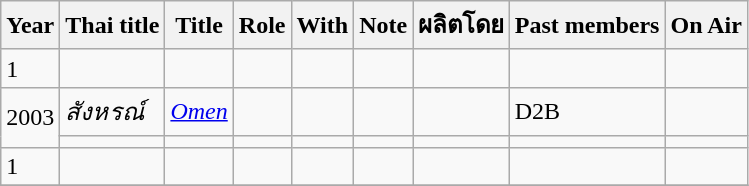<table class="wikitable">
<tr>
<th>Year</th>
<th>Thai title</th>
<th>Title</th>
<th>Role</th>
<th><strong>With</strong></th>
<th><strong>Note</strong></th>
<th><strong>ผลิตโดย</strong></th>
<th><strong>Past members</strong></th>
<th><strong>On Air</strong></th>
</tr>
<tr>
<td rowspan="1">1</td>
<td><em> </em></td>
<td><em> </em></td>
<td></td>
<td></td>
<td></td>
<td></td>
<td></td>
<td></td>
</tr>
<tr>
<td rowspan="2">2003</td>
<td><em>สังหรณ์</em></td>
<td><em><a href='#'>Omen</a></em></td>
<td></td>
<td></td>
<td></td>
<td></td>
<td>D2B</td>
<td></td>
</tr>
<tr>
<td><em> </em></td>
<td><em> </em></td>
<td></td>
<td></td>
<td></td>
<td></td>
<td></td>
<td></td>
</tr>
<tr>
<td rowspan="1">1</td>
<td><em> </em></td>
<td><em> </em></td>
<td></td>
<td></td>
<td></td>
<td></td>
<td></td>
<td></td>
</tr>
<tr>
</tr>
</table>
